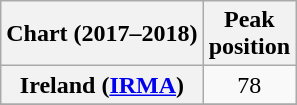<table class="wikitable sortable plainrowheaders" style="text-align:center">
<tr>
<th>Chart (2017–2018)</th>
<th>Peak<br>position</th>
</tr>
<tr>
<th scope="row">Ireland (<a href='#'>IRMA</a>)</th>
<td>78</td>
</tr>
<tr>
</tr>
<tr>
</tr>
<tr>
</tr>
<tr>
</tr>
<tr>
</tr>
</table>
